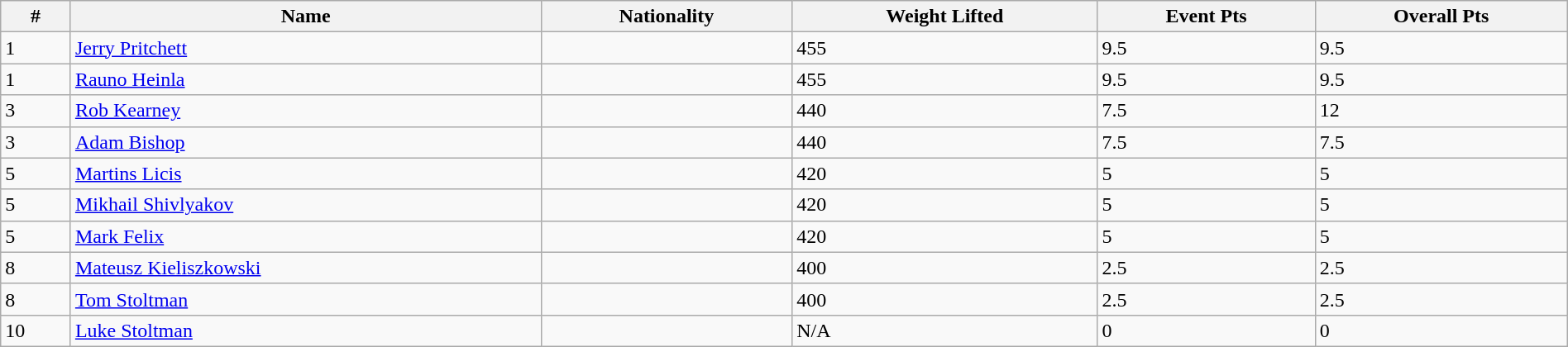<table class="wikitable sortable" style="display: inline-table;width: 100%;">
<tr>
<th>#</th>
<th>Name</th>
<th>Nationality</th>
<th>Weight Lifted</th>
<th>Event Pts</th>
<th>Overall Pts</th>
</tr>
<tr>
<td>1</td>
<td><a href='#'>Jerry Pritchett</a></td>
<td></td>
<td>455</td>
<td>9.5</td>
<td>9.5</td>
</tr>
<tr>
<td>1</td>
<td><a href='#'>Rauno Heinla</a></td>
<td></td>
<td>455</td>
<td>9.5</td>
<td>9.5</td>
</tr>
<tr>
<td>3</td>
<td><a href='#'>Rob Kearney</a></td>
<td></td>
<td>440</td>
<td>7.5</td>
<td>12</td>
</tr>
<tr>
<td>3</td>
<td><a href='#'>Adam Bishop</a></td>
<td></td>
<td>440</td>
<td>7.5</td>
<td>7.5</td>
</tr>
<tr>
<td>5</td>
<td><a href='#'>Martins Licis</a></td>
<td></td>
<td>420</td>
<td>5</td>
<td>5</td>
</tr>
<tr>
<td>5</td>
<td><a href='#'>Mikhail Shivlyakov</a></td>
<td></td>
<td>420</td>
<td>5</td>
<td>5</td>
</tr>
<tr>
<td>5</td>
<td><a href='#'>Mark Felix</a></td>
<td></td>
<td>420</td>
<td>5</td>
<td>5</td>
</tr>
<tr>
<td>8</td>
<td><a href='#'>Mateusz Kieliszkowski</a></td>
<td></td>
<td>400</td>
<td>2.5</td>
<td>2.5</td>
</tr>
<tr>
<td>8</td>
<td><a href='#'>Tom Stoltman</a></td>
<td></td>
<td>400</td>
<td>2.5</td>
<td>2.5</td>
</tr>
<tr>
<td>10</td>
<td><a href='#'>Luke Stoltman</a></td>
<td></td>
<td>N/A</td>
<td>0</td>
<td>0</td>
</tr>
</table>
